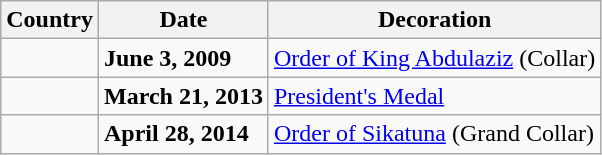<table class="wikitable">
<tr>
<th>Country</th>
<th>Date</th>
<th>Decoration</th>
</tr>
<tr>
<td></td>
<td><strong>June 3, 2009</strong></td>
<td><a href='#'>Order of King Abdulaziz</a> (Collar)  </td>
</tr>
<tr>
<td></td>
<td><strong>March 21, 2013</strong></td>
<td><a href='#'>President's Medal</a></td>
</tr>
<tr>
<td></td>
<td><strong>April 28, 2014</strong></td>
<td><a href='#'>Order of Sikatuna</a> (Grand Collar)  </td>
</tr>
</table>
